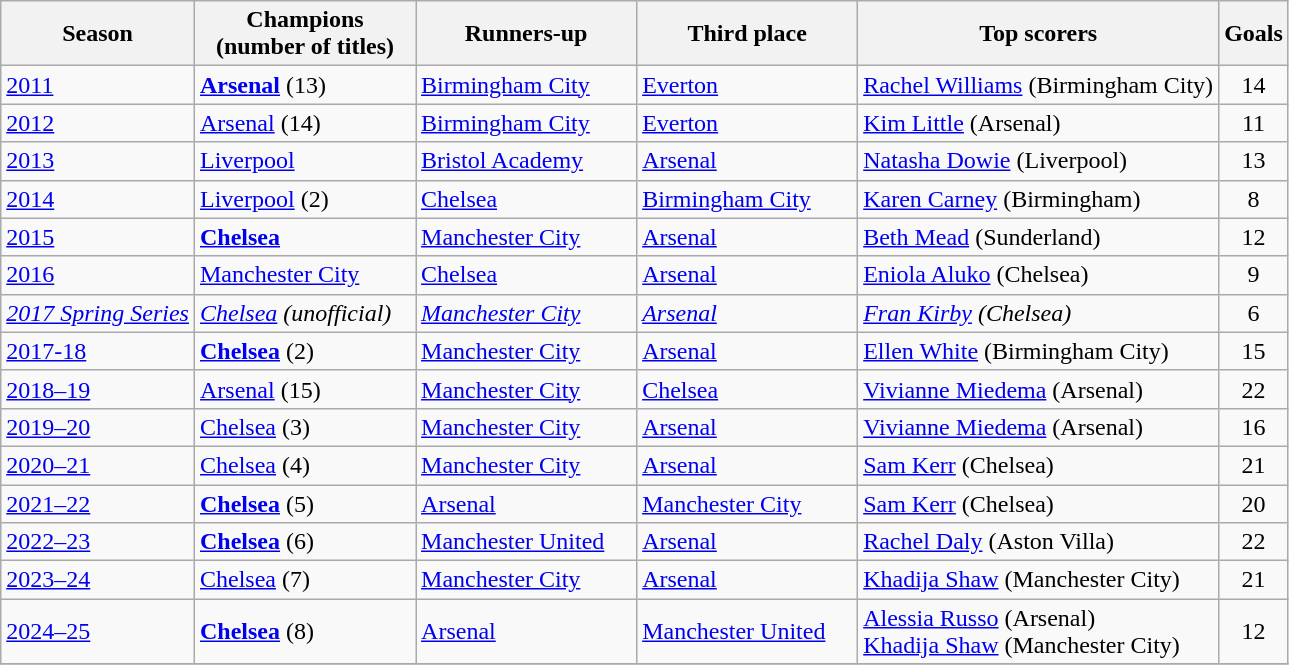<table class="wikitable sortable">
<tr>
<th>Season</th>
<th style="width: 140px;">Champions<br>(number of titles)</th>
<th style="width: 140px;">Runners-up</th>
<th style="width: 140px;">Third place</th>
<th>Top scorers</th>
<th>Goals</th>
</tr>
<tr>
<td><a href='#'>2011</a></td>
<td><strong><a href='#'>Arsenal</a></strong> (13)</td>
<td><a href='#'>Birmingham City</a></td>
<td><a href='#'>Everton</a></td>
<td> <a href='#'>Rachel Williams</a> (Birmingham City)</td>
<td style="text-align:center">14</td>
</tr>
<tr>
<td><a href='#'>2012</a></td>
<td><a href='#'>Arsenal</a> (14)</td>
<td><a href='#'>Birmingham City</a></td>
<td><a href='#'>Everton</a></td>
<td> <a href='#'>Kim Little</a> (Arsenal)</td>
<td style="text-align:center">11</td>
</tr>
<tr>
<td><a href='#'>2013</a></td>
<td><a href='#'>Liverpool</a></td>
<td><a href='#'>Bristol Academy</a></td>
<td><a href='#'>Arsenal</a></td>
<td> <a href='#'>Natasha Dowie</a> (Liverpool)</td>
<td style="text-align:center">13</td>
</tr>
<tr>
<td><a href='#'>2014</a></td>
<td><a href='#'>Liverpool</a> (2)</td>
<td><a href='#'>Chelsea</a></td>
<td><a href='#'>Birmingham City</a></td>
<td> <a href='#'>Karen Carney</a> (Birmingham)</td>
<td style="text-align:center">8</td>
</tr>
<tr>
<td><a href='#'>2015</a></td>
<td><strong><a href='#'>Chelsea</a></strong></td>
<td><a href='#'>Manchester City</a></td>
<td><a href='#'>Arsenal</a></td>
<td> <a href='#'>Beth Mead</a> (Sunderland)</td>
<td style="text-align:center">12</td>
</tr>
<tr>
<td><a href='#'>2016</a></td>
<td><a href='#'>Manchester City</a></td>
<td><a href='#'>Chelsea</a></td>
<td><a href='#'>Arsenal</a></td>
<td> <a href='#'>Eniola Aluko</a> (Chelsea)</td>
<td style="text-align:center">9</td>
</tr>
<tr>
<td><em><a href='#'>2017 Spring Series</a></em></td>
<td><em><a href='#'>Chelsea</a> (unofficial)</em></td>
<td><em><a href='#'>Manchester City</a></em></td>
<td><em><a href='#'>Arsenal</a></em></td>
<td> <em><a href='#'>Fran Kirby</a> (Chelsea)</em></td>
<td style="text-align:center">6</td>
</tr>
<tr>
<td><a href='#'>2017-18</a></td>
<td><strong><a href='#'>Chelsea</a></strong> (2)</td>
<td><a href='#'>Manchester City</a></td>
<td><a href='#'>Arsenal</a></td>
<td> <a href='#'>Ellen White</a> (Birmingham City)</td>
<td style="text-align: center;">15</td>
</tr>
<tr>
<td><a href='#'>2018–19</a></td>
<td><a href='#'>Arsenal</a> (15)</td>
<td><a href='#'>Manchester City</a></td>
<td><a href='#'>Chelsea</a></td>
<td> <a href='#'>Vivianne Miedema</a> (Arsenal)</td>
<td style="text-align:center">22</td>
</tr>
<tr>
<td><a href='#'>2019–20</a></td>
<td><a href='#'>Chelsea</a> (3)</td>
<td><a href='#'>Manchester City</a></td>
<td><a href='#'>Arsenal</a></td>
<td> <a href='#'>Vivianne Miedema</a> (Arsenal)</td>
<td style="text-align:center">16</td>
</tr>
<tr>
<td><a href='#'>2020–21</a></td>
<td><a href='#'>Chelsea</a> (4)</td>
<td><a href='#'>Manchester City</a></td>
<td><a href='#'>Arsenal</a></td>
<td> <a href='#'>Sam Kerr</a> (Chelsea)</td>
<td style="text-align:center">21</td>
</tr>
<tr>
<td><a href='#'>2021–22</a></td>
<td><strong><a href='#'>Chelsea</a></strong> (5)</td>
<td><a href='#'>Arsenal</a></td>
<td><a href='#'>Manchester City</a></td>
<td> <a href='#'>Sam Kerr</a> (Chelsea)</td>
<td style="text-align:center">20</td>
</tr>
<tr>
<td><a href='#'>2022–23</a></td>
<td><strong><a href='#'>Chelsea</a></strong> (6)</td>
<td><a href='#'>Manchester United</a></td>
<td><a href='#'>Arsenal</a></td>
<td> <a href='#'>Rachel Daly</a> (Aston Villa)</td>
<td style="text-align:center">22</td>
</tr>
<tr>
<td><a href='#'>2023–24</a></td>
<td><a href='#'>Chelsea</a> (7)</td>
<td><a href='#'>Manchester City</a></td>
<td><a href='#'>Arsenal</a></td>
<td> <a href='#'>Khadija Shaw</a> (Manchester City)</td>
<td style="text-align:center">21</td>
</tr>
<tr>
<td><a href='#'>2024–25</a></td>
<td><strong><a href='#'>Chelsea</a></strong> (8)</td>
<td><a href='#'>Arsenal</a></td>
<td><a href='#'>Manchester United</a></td>
<td> <a href='#'>Alessia Russo</a> (Arsenal)<br> <a href='#'>Khadija Shaw</a> (Manchester City)</td>
<td style="text-align:center">12</td>
</tr>
<tr>
</tr>
</table>
